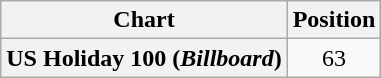<table class="wikitable plainrowheaders sortable" style="text-align:center">
<tr>
<th scope="col">Chart</th>
<th scope="col">Position</th>
</tr>
<tr>
<th scope="row">US Holiday 100 (<em>Billboard</em>)</th>
<td>63</td>
</tr>
</table>
